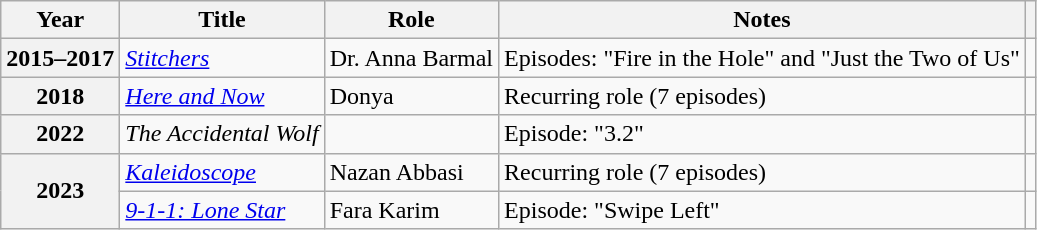<table class="wikitable plainrowheaders sortable"  style=font-size:100%>
<tr>
<th scope="col">Year</th>
<th scope="col">Title</th>
<th scope="col">Role</th>
<th scope="col">Notes</th>
<th scope="col" class="unsortable"></th>
</tr>
<tr>
<th scope="row">2015–2017</th>
<td><em><a href='#'>Stitchers</a></em></td>
<td>Dr. Anna Barmal</td>
<td>Episodes: "Fire in the Hole" and "Just the Two of Us"</td>
<td></td>
</tr>
<tr>
<th scope="row">2018</th>
<td><em><a href='#'>Here and Now</a></em></td>
<td>Donya</td>
<td>Recurring role (7 episodes)</td>
<td></td>
</tr>
<tr>
<th scope="row">2022</th>
<td><em>The Accidental Wolf</em></td>
<td></td>
<td>Episode: "3.2"</td>
<td></td>
</tr>
<tr>
<th rowspan="2" scope="row">2023</th>
<td><em><a href='#'>Kaleidoscope</a></em></td>
<td>Nazan Abbasi</td>
<td>Recurring role (7 episodes)</td>
<td></td>
</tr>
<tr>
<td><em><a href='#'>9-1-1: Lone Star</a></em></td>
<td>Fara Karim</td>
<td>Episode: "Swipe Left"</td>
<td></td>
</tr>
</table>
